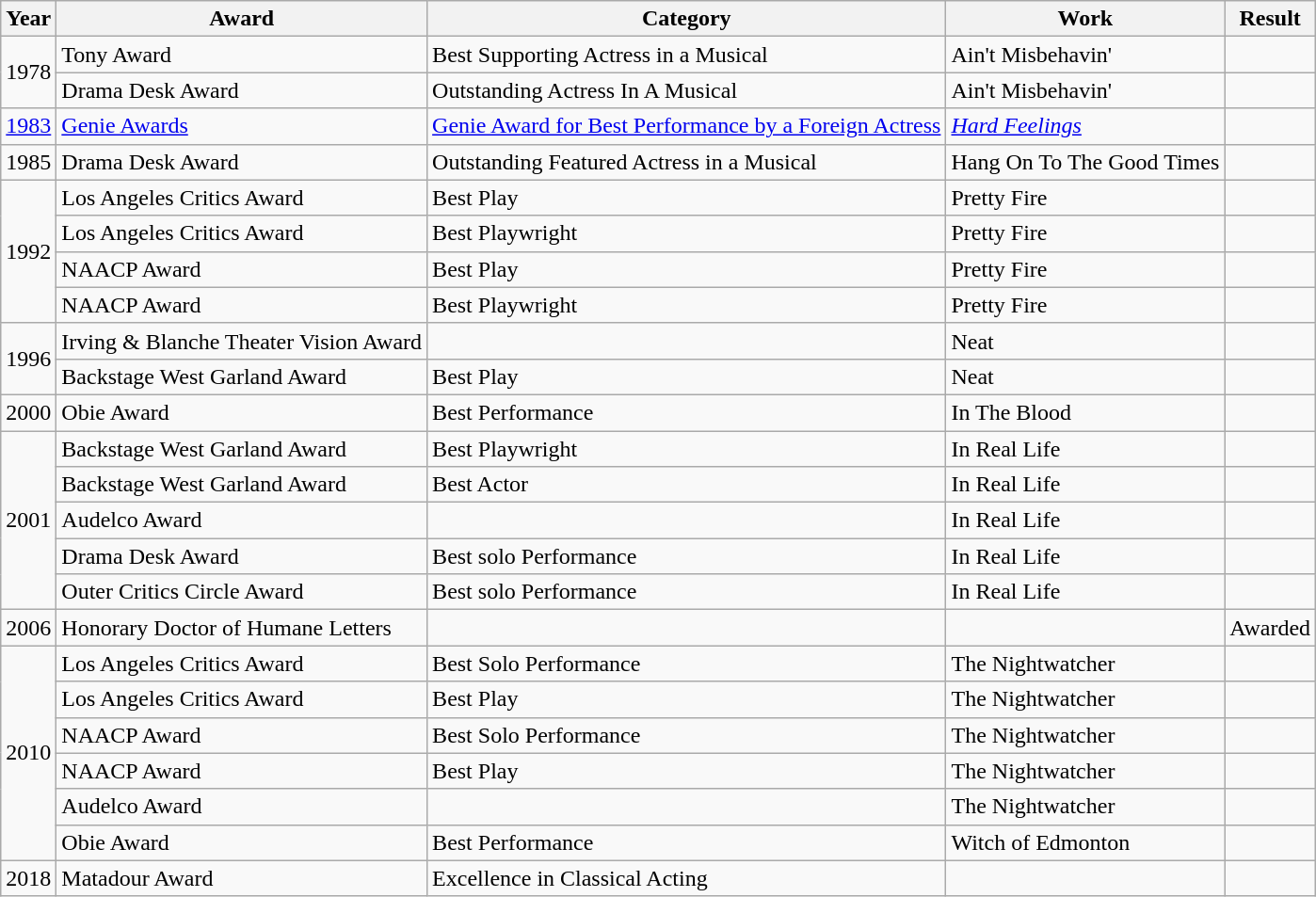<table class="wikitable sortable">
<tr>
<th>Year</th>
<th>Award</th>
<th>Category</th>
<th>Work</th>
<th>Result</th>
</tr>
<tr>
<td rowspan="2">1978</td>
<td>Tony Award</td>
<td>Best Supporting Actress in a Musical</td>
<td>Ain't Misbehavin'</td>
<td></td>
</tr>
<tr>
<td>Drama Desk Award</td>
<td>Outstanding Actress In A Musical</td>
<td>Ain't Misbehavin'</td>
<td></td>
</tr>
<tr>
<td><a href='#'>1983</a></td>
<td><a href='#'>Genie Awards</a></td>
<td><a href='#'>Genie Award for Best Performance by a Foreign Actress</a></td>
<td><em><a href='#'>Hard Feelings</a></em></td>
<td></td>
</tr>
<tr>
<td>1985</td>
<td>Drama Desk Award</td>
<td>Outstanding Featured Actress in a Musical</td>
<td>Hang On To The Good Times</td>
<td></td>
</tr>
<tr>
<td rowspan="4">1992</td>
<td>Los Angeles Critics Award</td>
<td>Best Play</td>
<td>Pretty Fire</td>
<td></td>
</tr>
<tr>
<td>Los Angeles Critics Award</td>
<td>Best Playwright</td>
<td>Pretty Fire</td>
<td></td>
</tr>
<tr>
<td>NAACP Award</td>
<td>Best Play</td>
<td>Pretty Fire</td>
<td></td>
</tr>
<tr>
<td>NAACP Award</td>
<td>Best Playwright</td>
<td>Pretty Fire</td>
<td></td>
</tr>
<tr>
<td rowspan="2">1996</td>
<td>Irving & Blanche Theater Vision Award</td>
<td></td>
<td>Neat</td>
<td></td>
</tr>
<tr>
<td>Backstage West Garland Award</td>
<td>Best Play</td>
<td>Neat</td>
<td></td>
</tr>
<tr>
<td>2000</td>
<td>Obie Award</td>
<td>Best Performance</td>
<td>In The Blood</td>
<td></td>
</tr>
<tr>
<td rowspan="5">2001</td>
<td>Backstage West Garland Award</td>
<td>Best Playwright</td>
<td>In Real Life</td>
<td></td>
</tr>
<tr>
<td>Backstage West Garland Award</td>
<td>Best Actor</td>
<td>In Real Life</td>
<td></td>
</tr>
<tr>
<td>Audelco Award</td>
<td></td>
<td>In Real Life</td>
<td></td>
</tr>
<tr>
<td>Drama Desk Award</td>
<td>Best solo Performance</td>
<td>In Real Life</td>
<td></td>
</tr>
<tr>
<td>Outer Critics Circle Award</td>
<td>Best solo Performance</td>
<td>In Real Life</td>
<td></td>
</tr>
<tr>
<td>2006</td>
<td>Honorary Doctor of Humane Letters</td>
<td></td>
<td></td>
<td>Awarded</td>
</tr>
<tr>
<td rowspan="6">2010</td>
<td>Los Angeles Critics Award</td>
<td>Best Solo Performance</td>
<td>The Nightwatcher</td>
<td></td>
</tr>
<tr>
<td>Los Angeles Critics Award</td>
<td>Best Play</td>
<td>The Nightwatcher</td>
<td></td>
</tr>
<tr>
<td>NAACP Award</td>
<td>Best Solo Performance</td>
<td>The Nightwatcher</td>
<td></td>
</tr>
<tr>
<td>NAACP Award</td>
<td>Best Play</td>
<td>The Nightwatcher</td>
<td></td>
</tr>
<tr>
<td>Audelco Award</td>
<td></td>
<td>The Nightwatcher</td>
<td></td>
</tr>
<tr>
<td>Obie Award</td>
<td>Best Performance</td>
<td>Witch of Edmonton</td>
<td></td>
</tr>
<tr>
<td>2018</td>
<td>Matadour Award</td>
<td>Excellence in Classical Acting</td>
<td></td>
<td></td>
</tr>
</table>
